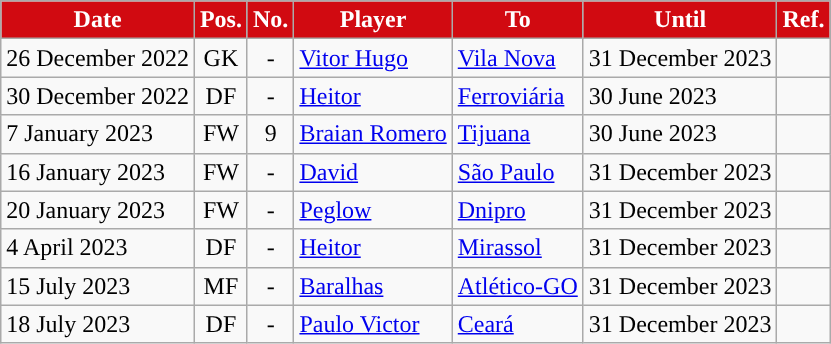<table class="wikitable plainrowheaders sortable">
<tr>
<th style="background:#D10A11; color:#ffffff; ">Date</th>
<th style="background:#D10A11; color:#ffffff; ">Pos.</th>
<th style="background:#D10A11; color:#ffffff; ">No.</th>
<th style="background:#D10A11; color:#ffffff; ">Player</th>
<th style="background:#D10A11; color:#ffffff; ">To</th>
<th style="background:#D10A11; color:#ffffff; ">Until</th>
<th style="background:#D10A11; color:#ffffff; ">Ref.</th>
</tr>
<tr>
<td>26 December 2022</td>
<td style="text-align:center;">GK</td>
<td style="text-align:center;">-</td>
<td> <a href='#'>Vitor Hugo</a></td>
<td> <a href='#'>Vila Nova</a></td>
<td>31 December 2023</td>
<td></td>
</tr>
<tr>
<td>30 December 2022</td>
<td style="text-align:center;">DF</td>
<td style="text-align:center;">-</td>
<td> <a href='#'>Heitor</a></td>
<td> <a href='#'>Ferroviária</a></td>
<td>30 June 2023</td>
<td></td>
</tr>
<tr>
<td>7 January 2023</td>
<td style="text-align:center;">FW</td>
<td style="text-align:center;">9</td>
<td style="text-align:left;"> <a href='#'>Braian Romero</a></td>
<td style="text-align:left;"> <a href='#'>Tijuana</a></td>
<td>30 June 2023</td>
<td></td>
</tr>
<tr>
<td>16 January 2023</td>
<td style="text-align:center;">FW</td>
<td style="text-align:center;">-</td>
<td> <a href='#'>David</a></td>
<td> <a href='#'>São Paulo</a></td>
<td>31 December 2023</td>
<td></td>
</tr>
<tr>
<td>20 January 2023</td>
<td style="text-align:center;">FW</td>
<td style="text-align:center;">-</td>
<td> <a href='#'>Peglow</a></td>
<td> <a href='#'>Dnipro</a></td>
<td>31 December 2023</td>
<td></td>
</tr>
<tr>
<td>4 April 2023</td>
<td style="text-align:center;">DF</td>
<td style="text-align:center;">-</td>
<td> <a href='#'>Heitor</a></td>
<td> <a href='#'>Mirassol</a></td>
<td>31 December 2023</td>
<td></td>
</tr>
<tr>
<td>15 July 2023</td>
<td style="text-align:center;">MF</td>
<td style="text-align:center;">-</td>
<td> <a href='#'>Baralhas</a></td>
<td> <a href='#'>Atlético-GO</a></td>
<td>31 December 2023</td>
<td></td>
</tr>
<tr>
<td>18 July 2023</td>
<td style="text-align:center;">DF</td>
<td style="text-align:center;">-</td>
<td> <a href='#'>Paulo Victor</a></td>
<td> <a href='#'>Ceará</a></td>
<td>31 December 2023</td>
<td></td>
</tr>
</table>
